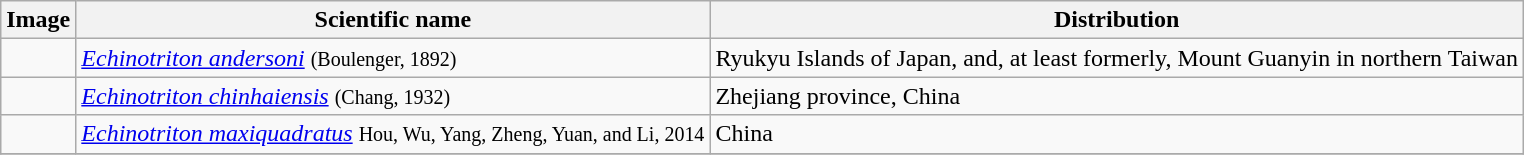<table class="wikitable">
<tr>
<th>Image</th>
<th>Scientific name</th>
<th>Distribution</th>
</tr>
<tr>
<td></td>
<td><em><a href='#'>Echinotriton andersoni</a></em> <small>(Boulenger, 1892)</small></td>
<td>Ryukyu Islands of Japan, and, at least formerly, Mount Guanyin in northern Taiwan</td>
</tr>
<tr>
<td></td>
<td><em><a href='#'>Echinotriton chinhaiensis</a></em> <small>(Chang, 1932)</small></td>
<td>Zhejiang province, China</td>
</tr>
<tr>
<td></td>
<td><em><a href='#'>Echinotriton maxiquadratus</a></em> <small>Hou, Wu, Yang, Zheng, Yuan, and Li, 2014</small></td>
<td>China</td>
</tr>
<tr>
</tr>
</table>
